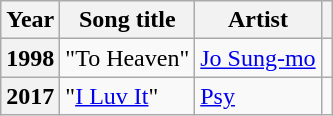<table class="wikitable sortable plainrowheaders">
<tr>
<th>Year</th>
<th>Song title</th>
<th>Artist</th>
<th class="unsortable"></th>
</tr>
<tr>
<th scope="row">1998</th>
<td>"To Heaven"</td>
<td><a href='#'>Jo Sung-mo</a></td>
<td></td>
</tr>
<tr>
<th scope="row">2017</th>
<td>"<a href='#'>I Luv It</a>"</td>
<td><a href='#'>Psy</a></td>
<td style="text-align:center;"></td>
</tr>
</table>
